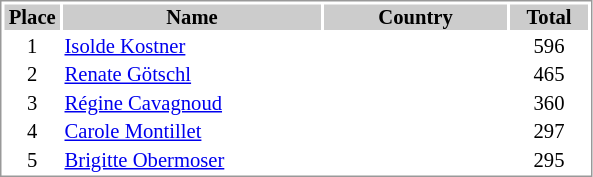<table border="0" style="border: 1px solid #999; background-color:#FFFFFF; text-align:left; font-size:86%; line-height:15px;">
<tr align="center" bgcolor="#CCCCCC">
<th width=35>Place</th>
<th width=170>Name</th>
<th width=120>Country</th>
<th width=50>Total</th>
</tr>
<tr>
<td align=center>1</td>
<td><a href='#'>Isolde Kostner</a></td>
<td></td>
<td align=center>596</td>
</tr>
<tr>
<td align=center>2</td>
<td><a href='#'>Renate Götschl</a></td>
<td></td>
<td align=center>465</td>
</tr>
<tr>
<td align=center>3</td>
<td><a href='#'>Régine Cavagnoud</a></td>
<td></td>
<td align=center>360</td>
</tr>
<tr>
<td align=center>4</td>
<td><a href='#'>Carole Montillet</a></td>
<td></td>
<td align=center>297</td>
</tr>
<tr>
<td align=center>5</td>
<td><a href='#'>Brigitte Obermoser</a></td>
<td></td>
<td align=center>295</td>
</tr>
</table>
